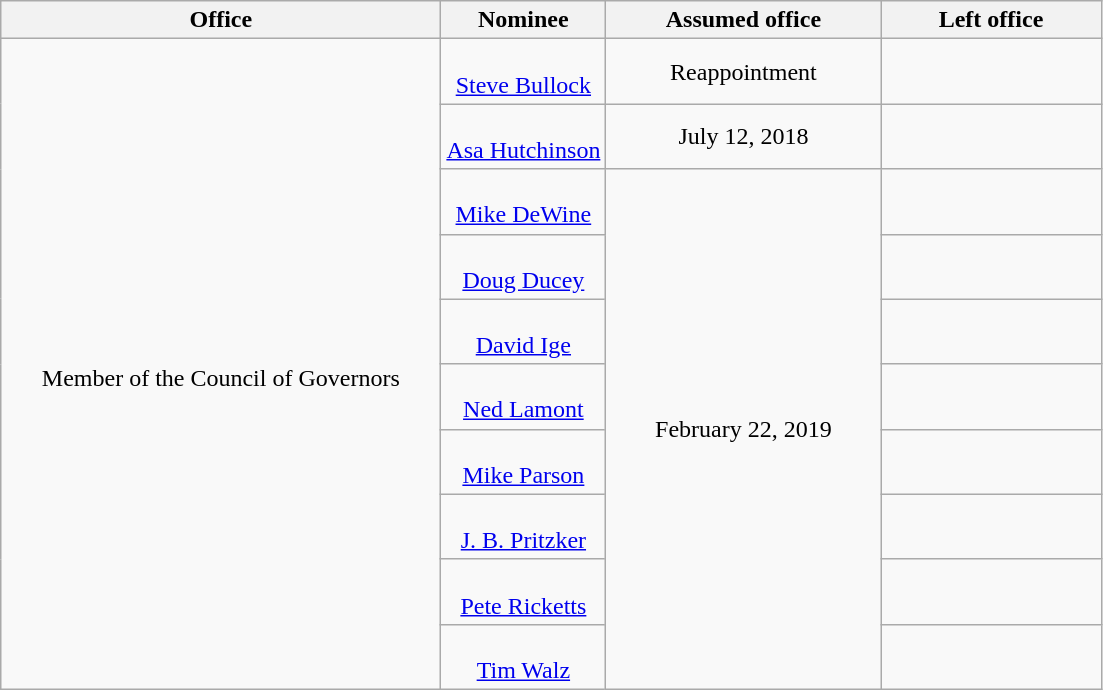<table class="wikitable sortable" style="text-align:center">
<tr>
<th style="width:40%;">Office</th>
<th style="width:15%;">Nominee</th>
<th style="width:25%;" data-sort- type="date">Assumed office</th>
<th style="width:20%;" data-sort- type="date">Left office</th>
</tr>
<tr>
<td rowspan="10"><br>Member of the Council of Governors</td>
<td><br><a href='#'>Steve Bullock</a></td>
<td>Reappointment<br></td>
<td></td>
</tr>
<tr>
<td><br><a href='#'>Asa Hutchinson</a></td>
<td>July 12, 2018</td>
<td></td>
</tr>
<tr>
<td><br><a href='#'>Mike DeWine</a></td>
<td rowspan="8">February 22, 2019</td>
<td></td>
</tr>
<tr>
<td><br><a href='#'>Doug Ducey</a></td>
<td></td>
</tr>
<tr>
<td><br><a href='#'>David Ige</a></td>
<td></td>
</tr>
<tr>
<td><br><a href='#'>Ned Lamont</a></td>
<td></td>
</tr>
<tr>
<td><br><a href='#'>Mike Parson</a></td>
<td></td>
</tr>
<tr>
<td><br><a href='#'>J. B. Pritzker</a></td>
<td></td>
</tr>
<tr>
<td><br><a href='#'>Pete Ricketts</a></td>
<td></td>
</tr>
<tr>
<td><br><a href='#'>Tim Walz</a></td>
<td></td>
</tr>
</table>
